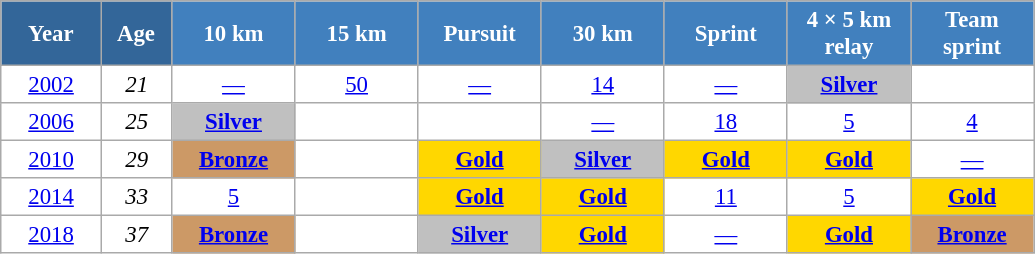<table class="wikitable" style="font-size:95%; text-align:center; border:grey solid 1px; border-collapse:collapse; background:#ffffff;">
<tr>
<th style="background-color:#369; color:white; width:60px;"> Year </th>
<th style="background-color:#369; color:white; width:40px;"> Age </th>
<th style="background-color:#4180be; color:white; width:75px;"> 10 km </th>
<th style="background-color:#4180be; color:white; width:75px;"> 15 km </th>
<th style="background-color:#4180be; color:white; width:75px;"> Pursuit </th>
<th style="background-color:#4180be; color:white; width:75px;"> 30 km </th>
<th style="background-color:#4180be; color:white; width:75px;"> Sprint </th>
<th style="background-color:#4180be; color:white; width:75px;"> 4 × 5 km <br> relay </th>
<th style="background-color:#4180be; color:white; width:75px;"> Team <br> sprint </th>
</tr>
<tr>
<td><a href='#'>2002</a></td>
<td><em>21</em></td>
<td><a href='#'>—</a></td>
<td><a href='#'>50</a></td>
<td><a href='#'>—</a></td>
<td><a href='#'>14</a></td>
<td><a href='#'>—</a></td>
<td style="background:silver"><a href='#'><strong>Silver</strong></a></td>
<td></td>
</tr>
<tr>
<td><a href='#'>2006</a></td>
<td><em>25</em></td>
<td style="background:silver"><a href='#'><strong>Silver</strong></a></td>
<td></td>
<td><a href='#'></a></td>
<td><a href='#'>—</a></td>
<td><a href='#'>18</a></td>
<td><a href='#'>5</a></td>
<td><a href='#'>4</a></td>
</tr>
<tr>
<td><a href='#'>2010</a></td>
<td><em>29</em></td>
<td style="background:#c96;"><a href='#'><strong>Bronze</strong></a></td>
<td></td>
<td style="background:gold;"><a href='#'><strong>Gold</strong></a></td>
<td style="background:silver;"><a href='#'><strong>Silver</strong></a></td>
<td style="background:gold;"><a href='#'><strong>Gold</strong></a></td>
<td style="background:gold;"><a href='#'><strong>Gold</strong></a></td>
<td><a href='#'>—</a></td>
</tr>
<tr>
<td><a href='#'>2014</a></td>
<td><em>33</em></td>
<td><a href='#'>5</a></td>
<td></td>
<td style="background:gold;"><a href='#'><strong>Gold</strong></a></td>
<td style="background:gold;"><a href='#'><strong>Gold</strong></a></td>
<td><a href='#'>11</a></td>
<td><a href='#'>5</a></td>
<td style="background:gold;"><a href='#'><strong>Gold</strong></a></td>
</tr>
<tr>
<td><a href='#'>2018</a></td>
<td><em>37</em></td>
<td style="background:#c96;"><a href='#'><strong>Bronze</strong></a></td>
<td></td>
<td style="background:silver;"><a href='#'><strong>Silver</strong></a></td>
<td style="background:gold;"><a href='#'><strong>Gold</strong></a></td>
<td><a href='#'>—</a></td>
<td style="background:gold;"><a href='#'><strong>Gold</strong></a></td>
<td style="background:#c96;"><a href='#'><strong>Bronze</strong></a></td>
</tr>
</table>
